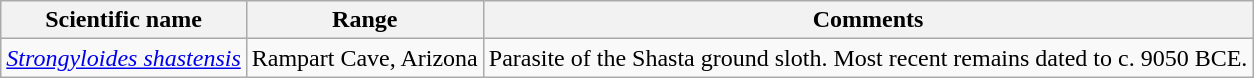<table class="wikitable sortable">
<tr>
<th>Scientific name</th>
<th>Range</th>
<th class="unsortable">Comments</th>
</tr>
<tr>
<td><em><a href='#'>Strongyloides shastensis</a></em></td>
<td>Rampart Cave, Arizona</td>
<td>Parasite of the Shasta ground sloth. Most recent remains dated to c. 9050 BCE.</td>
</tr>
</table>
